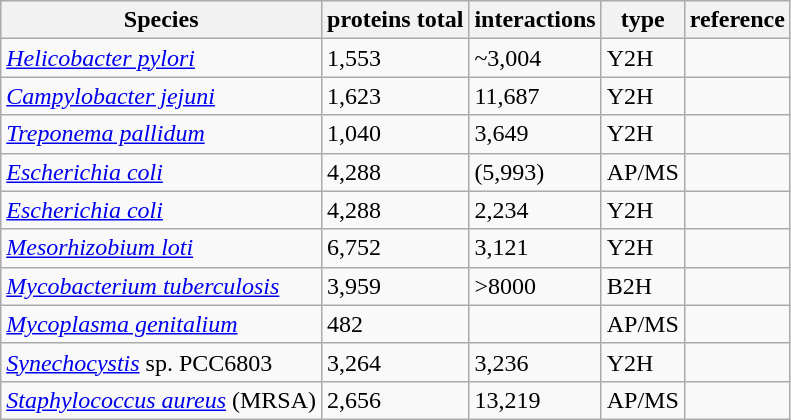<table class="wikitable sortable">
<tr>
<th>Species</th>
<th>proteins total</th>
<th>interactions</th>
<th>type</th>
<th>reference</th>
</tr>
<tr>
<td><em><a href='#'>Helicobacter pylori</a></em></td>
<td>1,553</td>
<td>~3,004</td>
<td>Y2H</td>
<td></td>
</tr>
<tr>
<td><em><a href='#'>Campylobacter jejuni</a></em></td>
<td>1,623</td>
<td>11,687</td>
<td>Y2H</td>
<td></td>
</tr>
<tr>
<td><em><a href='#'>Treponema pallidum</a></em></td>
<td>1,040</td>
<td>3,649</td>
<td>Y2H</td>
<td></td>
</tr>
<tr>
<td><em><a href='#'>Escherichia coli</a></em></td>
<td>4,288</td>
<td>(5,993)</td>
<td>AP/MS</td>
<td></td>
</tr>
<tr>
<td><em><a href='#'>Escherichia coli</a></em></td>
<td>4,288</td>
<td>2,234</td>
<td>Y2H</td>
<td></td>
</tr>
<tr>
<td><em><a href='#'>Mesorhizobium loti</a></em></td>
<td>6,752</td>
<td>3,121</td>
<td>Y2H</td>
<td></td>
</tr>
<tr>
<td><em><a href='#'>Mycobacterium tuberculosis</a></em></td>
<td>3,959</td>
<td>>8000</td>
<td>B2H</td>
<td></td>
</tr>
<tr>
<td><em><a href='#'>Mycoplasma genitalium</a></em></td>
<td>482</td>
<td></td>
<td>AP/MS</td>
<td></td>
</tr>
<tr>
<td><em><a href='#'>Synechocystis</a></em> sp. PCC6803</td>
<td>3,264</td>
<td>3,236</td>
<td>Y2H</td>
<td></td>
</tr>
<tr>
<td><em><a href='#'>Staphylococcus aureus</a></em> (MRSA)</td>
<td>2,656</td>
<td>13,219</td>
<td>AP/MS</td>
<td></td>
</tr>
</table>
